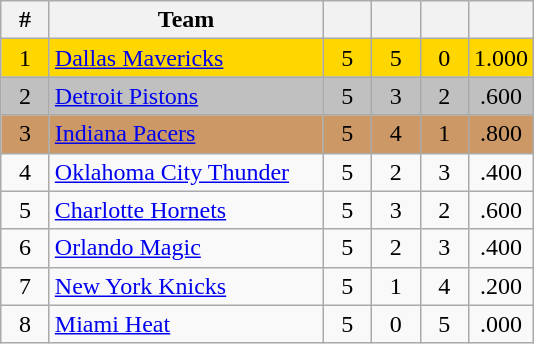<table class="wikitable" style="text-align:center">
<tr>
<th width="25px">#</th>
<th width="175px">Team</th>
<th width="25px"></th>
<th width="25px"></th>
<th width="25px"></th>
<th width="25px"></th>
</tr>
<tr style="background:gold;">
<td>1</td>
<td align="left"><a href='#'>Dallas Mavericks</a></td>
<td>5</td>
<td>5</td>
<td>0</td>
<td>1.000</td>
</tr>
<tr style="background:silver;">
<td>2</td>
<td align="left"><a href='#'>Detroit Pistons</a></td>
<td>5</td>
<td>3</td>
<td>2</td>
<td>.600</td>
</tr>
<tr style="background:#c96;">
<td>3</td>
<td align="left"><a href='#'>Indiana Pacers</a></td>
<td>5</td>
<td>4</td>
<td>1</td>
<td>.800</td>
</tr>
<tr>
<td>4</td>
<td align="left"><a href='#'>Oklahoma City Thunder</a></td>
<td>5</td>
<td>2</td>
<td>3</td>
<td>.400</td>
</tr>
<tr>
<td>5</td>
<td align="left"><a href='#'>Charlotte Hornets</a></td>
<td>5</td>
<td>3</td>
<td>2</td>
<td>.600</td>
</tr>
<tr>
<td>6</td>
<td align="left"><a href='#'>Orlando Magic</a></td>
<td>5</td>
<td>2</td>
<td>3</td>
<td>.400</td>
</tr>
<tr>
<td>7</td>
<td align="left"><a href='#'>New York Knicks</a></td>
<td>5</td>
<td>1</td>
<td>4</td>
<td>.200</td>
</tr>
<tr>
<td>8</td>
<td align="left"><a href='#'>Miami Heat</a></td>
<td>5</td>
<td>0</td>
<td>5</td>
<td>.000</td>
</tr>
</table>
